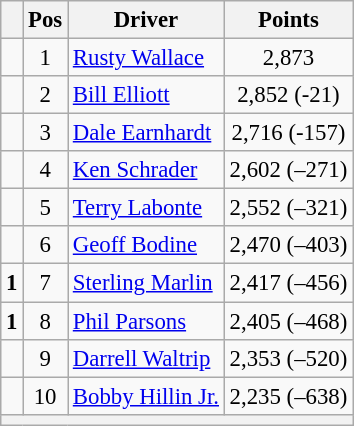<table class="wikitable" style="font-size: 95%;">
<tr>
<th></th>
<th>Pos</th>
<th>Driver</th>
<th>Points</th>
</tr>
<tr>
<td align="left"></td>
<td style="text-align:center;">1</td>
<td><a href='#'>Rusty Wallace</a></td>
<td style="text-align:center;">2,873</td>
</tr>
<tr>
<td align="left"></td>
<td style="text-align:center;">2</td>
<td><a href='#'>Bill Elliott</a></td>
<td style="text-align:center;">2,852 (-21)</td>
</tr>
<tr>
<td align="left"></td>
<td style="text-align:center;">3</td>
<td><a href='#'>Dale Earnhardt</a></td>
<td style="text-align:center;">2,716 (-157)</td>
</tr>
<tr>
<td align="left"></td>
<td style="text-align:center;">4</td>
<td><a href='#'>Ken Schrader</a></td>
<td style="text-align:center;">2,602 (–271)</td>
</tr>
<tr>
<td align="left"></td>
<td style="text-align:center;">5</td>
<td><a href='#'>Terry Labonte</a></td>
<td style="text-align:center;">2,552 (–321)</td>
</tr>
<tr>
<td align="left"></td>
<td style="text-align:center;">6</td>
<td><a href='#'>Geoff Bodine</a></td>
<td style="text-align:center;">2,470 (–403)</td>
</tr>
<tr>
<td align="left">  <strong>1</strong></td>
<td style="text-align:center;">7</td>
<td><a href='#'>Sterling Marlin</a></td>
<td style="text-align:center;">2,417 (–456)</td>
</tr>
<tr>
<td align="left">  <strong>1</strong></td>
<td style="text-align:center;">8</td>
<td><a href='#'>Phil Parsons</a></td>
<td style="text-align:center;">2,405 (–468)</td>
</tr>
<tr>
<td align="left"></td>
<td style="text-align:center;">9</td>
<td><a href='#'>Darrell Waltrip</a></td>
<td style="text-align:center;">2,353 (–520)</td>
</tr>
<tr>
<td align="left"></td>
<td style="text-align:center;">10</td>
<td><a href='#'>Bobby Hillin Jr.</a></td>
<td style="text-align:center;">2,235 (–638)</td>
</tr>
<tr class="sortbottom">
<th colspan="9"></th>
</tr>
</table>
